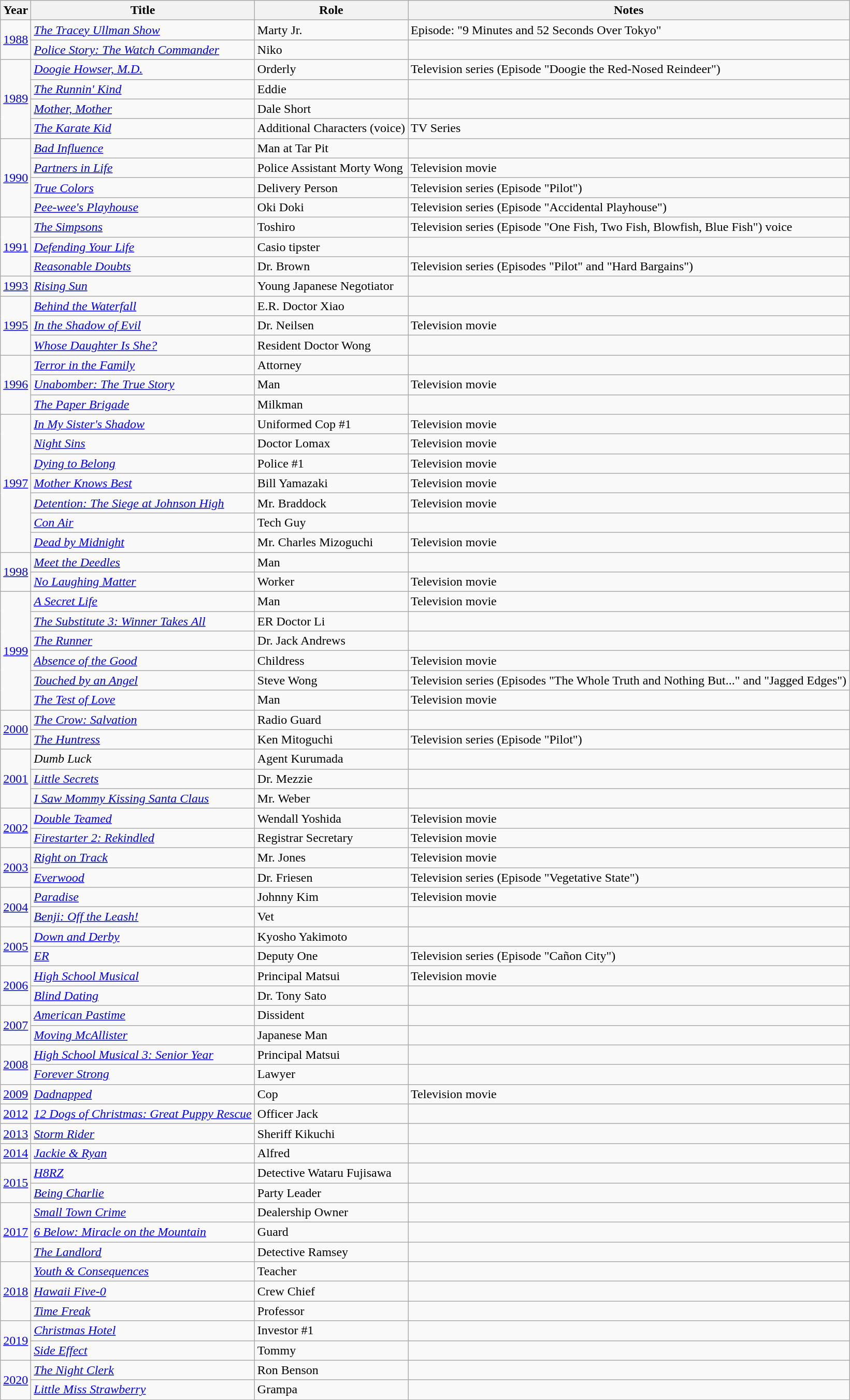<table class="wikitable sortable">
<tr>
<th>Year</th>
<th>Title</th>
<th>Role</th>
<th>Notes</th>
</tr>
<tr>
<td rowspan="2"><a href='#'>1988</a></td>
<td><em><a href='#'>The Tracey Ullman Show</a></em></td>
<td>Marty Jr.</td>
<td>Episode: "9 Minutes and 52 Seconds Over Tokyo"</td>
</tr>
<tr>
<td><em><a href='#'>Police Story: The Watch Commander</a></em></td>
<td>Niko</td>
<td></td>
</tr>
<tr>
<td rowspan="4"><a href='#'>1989</a></td>
<td><em><a href='#'>Doogie Howser, M.D.</a></em></td>
<td>Orderly</td>
<td>Television series (Episode "Doogie the Red-Nosed Reindeer")</td>
</tr>
<tr>
<td><em><a href='#'>The Runnin' Kind</a></em></td>
<td>Eddie</td>
<td></td>
</tr>
<tr>
<td><em><a href='#'>Mother, Mother</a></em></td>
<td>Dale Short</td>
<td></td>
</tr>
<tr>
<td><em><a href='#'>The Karate Kid</a></em></td>
<td>Additional Characters (voice)</td>
<td>TV Series</td>
</tr>
<tr>
<td rowspan="4"><a href='#'>1990</a></td>
<td><em><a href='#'>Bad Influence</a></em></td>
<td>Man at Tar Pit</td>
<td></td>
</tr>
<tr>
<td><em><a href='#'>Partners in Life</a></em></td>
<td>Police Assistant Morty Wong</td>
<td>Television movie</td>
</tr>
<tr>
<td><em><a href='#'>True Colors</a></em></td>
<td>Delivery Person</td>
<td>Television series (Episode "Pilot")</td>
</tr>
<tr>
<td><em><a href='#'>Pee-wee's Playhouse</a></em></td>
<td>Oki Doki</td>
<td>Television series (Episode "Accidental Playhouse")</td>
</tr>
<tr>
<td rowspan="3"><a href='#'>1991</a></td>
<td><em><a href='#'>The Simpsons</a></em></td>
<td>Toshiro</td>
<td>Television series (Episode "One Fish, Two Fish, Blowfish, Blue Fish") voice</td>
</tr>
<tr>
<td><em><a href='#'>Defending Your Life</a></em></td>
<td>Casio tipster</td>
<td></td>
</tr>
<tr>
<td><em><a href='#'>Reasonable Doubts</a></em></td>
<td>Dr. Brown</td>
<td>Television series (Episodes "Pilot" and "Hard Bargains")</td>
</tr>
<tr>
<td><a href='#'>1993</a></td>
<td><em><a href='#'>Rising Sun</a></em></td>
<td>Young Japanese Negotiator</td>
<td></td>
</tr>
<tr>
<td rowspan="3"><a href='#'>1995</a></td>
<td><em><a href='#'>Behind the Waterfall</a></em></td>
<td>E.R. Doctor Xiao</td>
<td></td>
</tr>
<tr>
<td><em><a href='#'>In the Shadow of Evil</a></em></td>
<td>Dr. Neilsen</td>
<td>Television movie</td>
</tr>
<tr>
<td><em><a href='#'>Whose Daughter Is She?</a></em></td>
<td>Resident Doctor Wong</td>
<td></td>
</tr>
<tr>
<td rowspan="3"><a href='#'>1996</a></td>
<td><em><a href='#'>Terror in the Family</a></em></td>
<td>Attorney</td>
<td></td>
</tr>
<tr>
<td><em><a href='#'>Unabomber: The True Story</a></em></td>
<td>Man</td>
<td>Television movie</td>
</tr>
<tr>
<td><em><a href='#'>The Paper Brigade</a></em></td>
<td>Milkman</td>
<td></td>
</tr>
<tr>
<td rowspan="7"><a href='#'>1997</a></td>
<td><em><a href='#'>In My Sister's Shadow</a></em></td>
<td>Uniformed Cop #1</td>
<td>Television movie</td>
</tr>
<tr>
<td><em><a href='#'>Night Sins</a></em></td>
<td>Doctor Lomax</td>
<td>Television movie</td>
</tr>
<tr>
<td><em><a href='#'>Dying to Belong</a></em></td>
<td>Police #1</td>
<td>Television movie</td>
</tr>
<tr>
<td><em><a href='#'>Mother Knows Best</a></em></td>
<td>Bill Yamazaki</td>
<td>Television movie</td>
</tr>
<tr>
<td><em><a href='#'>Detention: The Siege at Johnson High</a></em></td>
<td>Mr. Braddock</td>
<td>Television movie</td>
</tr>
<tr>
<td><em><a href='#'>Con Air</a></em></td>
<td>Tech Guy</td>
<td></td>
</tr>
<tr>
<td><em><a href='#'>Dead by Midnight</a></em></td>
<td>Mr. Charles Mizoguchi</td>
<td>Television movie</td>
</tr>
<tr>
<td rowspan="2"><a href='#'>1998</a></td>
<td><em><a href='#'>Meet the Deedles</a></em></td>
<td>Man</td>
<td></td>
</tr>
<tr>
<td><em><a href='#'>No Laughing Matter</a></em></td>
<td>Worker</td>
<td>Television movie</td>
</tr>
<tr>
<td rowspan="6"><a href='#'>1999</a></td>
<td><em><a href='#'>A Secret Life</a></em></td>
<td>Man</td>
<td>Television movie</td>
</tr>
<tr>
<td><em><a href='#'>The Substitute 3: Winner Takes All</a></em></td>
<td>ER Doctor Li</td>
<td></td>
</tr>
<tr>
<td><em><a href='#'>The Runner</a></em></td>
<td>Dr. Jack Andrews</td>
<td></td>
</tr>
<tr>
<td><em><a href='#'>Absence of the Good</a></em></td>
<td>Childress</td>
<td>Television movie</td>
</tr>
<tr>
<td><em><a href='#'>Touched by an Angel</a></em></td>
<td>Steve Wong</td>
<td>Television series (Episodes "The Whole Truth and Nothing But..." and "Jagged Edges")</td>
</tr>
<tr>
<td><em><a href='#'>The Test of Love</a></em></td>
<td>Man</td>
<td>Television movie</td>
</tr>
<tr>
<td rowspan="2"><a href='#'>2000</a></td>
<td><em><a href='#'>The Crow: Salvation</a></em></td>
<td>Radio Guard</td>
<td></td>
</tr>
<tr>
<td><em><a href='#'>The Huntress</a></em></td>
<td>Ken Mitoguchi</td>
<td>Television series (Episode "Pilot")</td>
</tr>
<tr>
<td rowspan="3"><a href='#'>2001</a></td>
<td><em>Dumb Luck</em></td>
<td>Agent Kurumada</td>
<td></td>
</tr>
<tr>
<td><em><a href='#'>Little Secrets</a></em></td>
<td>Dr. Mezzie</td>
<td></td>
</tr>
<tr>
<td><em><a href='#'>I Saw Mommy Kissing Santa Claus</a></em></td>
<td>Mr. Weber</td>
<td></td>
</tr>
<tr>
<td rowspan="2"><a href='#'>2002</a></td>
<td><em><a href='#'>Double Teamed</a></em></td>
<td>Wendall Yoshida</td>
<td>Television movie</td>
</tr>
<tr>
<td><em><a href='#'>Firestarter 2: Rekindled</a></em></td>
<td>Registrar Secretary</td>
<td>Television movie</td>
</tr>
<tr>
<td rowspan="2"><a href='#'>2003</a></td>
<td><em><a href='#'>Right on Track</a></em></td>
<td>Mr. Jones</td>
<td>Television movie</td>
</tr>
<tr>
<td><em><a href='#'>Everwood</a></em></td>
<td>Dr. Friesen</td>
<td>Television series (Episode "Vegetative State")</td>
</tr>
<tr>
<td rowspan="2"><a href='#'>2004</a></td>
<td><em><a href='#'>Paradise</a></em></td>
<td>Johnny Kim</td>
<td>Television movie</td>
</tr>
<tr>
<td><em><a href='#'>Benji: Off the Leash!</a></em></td>
<td>Vet</td>
<td></td>
</tr>
<tr>
<td rowspan="2"><a href='#'>2005</a></td>
<td><em><a href='#'>Down and Derby</a></em></td>
<td>Kyosho Yakimoto</td>
<td></td>
</tr>
<tr>
<td><em><a href='#'>ER</a></em></td>
<td>Deputy One</td>
<td>Television series (Episode "Cañon City")</td>
</tr>
<tr>
<td rowspan="2"><a href='#'>2006</a></td>
<td><em><a href='#'>High School Musical</a></em></td>
<td>Principal Matsui</td>
<td>Television movie</td>
</tr>
<tr>
<td><em><a href='#'>Blind Dating</a></em></td>
<td>Dr. Tony Sato</td>
<td></td>
</tr>
<tr>
<td rowspan="2"><a href='#'>2007</a></td>
<td><em><a href='#'>American Pastime</a></em></td>
<td>Dissident</td>
<td></td>
</tr>
<tr>
<td><em><a href='#'>Moving McAllister</a></em></td>
<td>Japanese Man</td>
<td></td>
</tr>
<tr>
<td rowspan="2"><a href='#'>2008</a></td>
<td><em><a href='#'>High School Musical 3: Senior Year</a></em></td>
<td>Principal Matsui</td>
<td></td>
</tr>
<tr>
<td><em><a href='#'>Forever Strong</a></em></td>
<td>Lawyer</td>
<td></td>
</tr>
<tr>
<td><a href='#'>2009</a></td>
<td><em><a href='#'>Dadnapped</a></em></td>
<td>Cop</td>
<td>Television movie</td>
</tr>
<tr>
<td><a href='#'>2012</a></td>
<td><em><a href='#'>12 Dogs of Christmas: Great Puppy Rescue</a></em></td>
<td>Officer Jack</td>
<td></td>
</tr>
<tr>
<td><a href='#'>2013</a></td>
<td><em><a href='#'>Storm Rider</a></em></td>
<td>Sheriff Kikuchi</td>
<td></td>
</tr>
<tr>
<td><a href='#'>2014</a></td>
<td><em><a href='#'>Jackie & Ryan</a></em></td>
<td>Alfred</td>
<td></td>
</tr>
<tr>
<td rowspan="2"><a href='#'>2015</a></td>
<td><em><a href='#'>H8RZ</a></em></td>
<td>Detective Wataru Fujisawa</td>
<td></td>
</tr>
<tr>
<td><em><a href='#'>Being Charlie</a></em></td>
<td>Party Leader</td>
<td></td>
</tr>
<tr>
<td rowspan="3"><a href='#'>2017</a></td>
<td><em><a href='#'>Small Town Crime</a></em></td>
<td>Dealership Owner</td>
<td></td>
</tr>
<tr>
<td><em><a href='#'>6 Below: Miracle on the Mountain</a></em></td>
<td>Guard</td>
<td></td>
</tr>
<tr>
<td><em><a href='#'>The Landlord</a></em></td>
<td>Detective Ramsey</td>
<td></td>
</tr>
<tr>
<td rowspan="3"><a href='#'>2018</a></td>
<td><em><a href='#'>Youth & Consequences</a></em></td>
<td>Teacher</td>
<td></td>
</tr>
<tr>
<td><em><a href='#'>Hawaii Five-0</a></em></td>
<td>Crew Chief</td>
<td></td>
</tr>
<tr>
<td><em><a href='#'>Time Freak</a></em></td>
<td>Professor</td>
<td></td>
</tr>
<tr>
<td rowspan="2"><a href='#'>2019</a></td>
<td><em><a href='#'>Christmas Hotel</a></em></td>
<td>Investor #1</td>
<td></td>
</tr>
<tr>
<td><em><a href='#'>Side Effect</a></em></td>
<td>Tommy</td>
<td></td>
</tr>
<tr>
<td rowspan="2"><a href='#'>2020</a></td>
<td><em><a href='#'>The Night Clerk</a></em></td>
<td>Ron Benson</td>
<td></td>
</tr>
<tr>
<td><em><a href='#'>Little Miss Strawberry</a></em></td>
<td>Grampa</td>
<td></td>
</tr>
</table>
